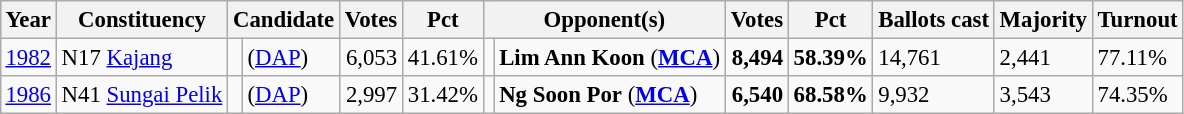<table class="wikitable" style="margin:0.5em ; font-size:95%">
<tr>
<th>Year</th>
<th>Constituency</th>
<th colspan=2>Candidate</th>
<th>Votes</th>
<th>Pct</th>
<th colspan=2>Opponent(s)</th>
<th>Votes</th>
<th>Pct</th>
<th>Ballots cast</th>
<th>Majority</th>
<th>Turnout</th>
</tr>
<tr>
<td><a href='#'>1982</a></td>
<td>N17 <a href='#'>Kajang</a></td>
<td></td>
<td> (<a href='#'>DAP</a>)</td>
<td align=right>6,053</td>
<td>41.61%</td>
<td></td>
<td><strong>Lim Ann Koon</strong> (<a href='#'><strong>MCA</strong></a>)</td>
<td align=right><strong>8,494</strong></td>
<td><strong>58.39%</strong></td>
<td>14,761</td>
<td>2,441</td>
<td>77.11%</td>
</tr>
<tr>
<td><a href='#'>1986</a></td>
<td>N41 <a href='#'>Sungai Pelik</a></td>
<td></td>
<td> (<a href='#'>DAP</a>)</td>
<td align=right>2,997</td>
<td>31.42%</td>
<td></td>
<td><strong>Ng Soon Por</strong> (<a href='#'><strong>MCA</strong></a>)</td>
<td align=right><strong>6,540</strong></td>
<td><strong>68.58%</strong></td>
<td>9,932</td>
<td>3,543</td>
<td>74.35%</td>
</tr>
</table>
